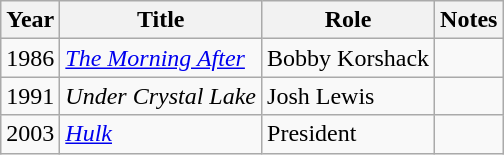<table class="wikitable">
<tr>
<th>Year</th>
<th>Title</th>
<th>Role</th>
<th>Notes</th>
</tr>
<tr>
<td>1986</td>
<td><em><a href='#'>The Morning After</a></em></td>
<td>Bobby Korshack</td>
<td></td>
</tr>
<tr>
<td>1991</td>
<td><em>Under Crystal Lake</em></td>
<td>Josh Lewis</td>
<td></td>
</tr>
<tr>
<td>2003</td>
<td><em><a href='#'>Hulk</a></em></td>
<td>President</td>
<td></td>
</tr>
</table>
